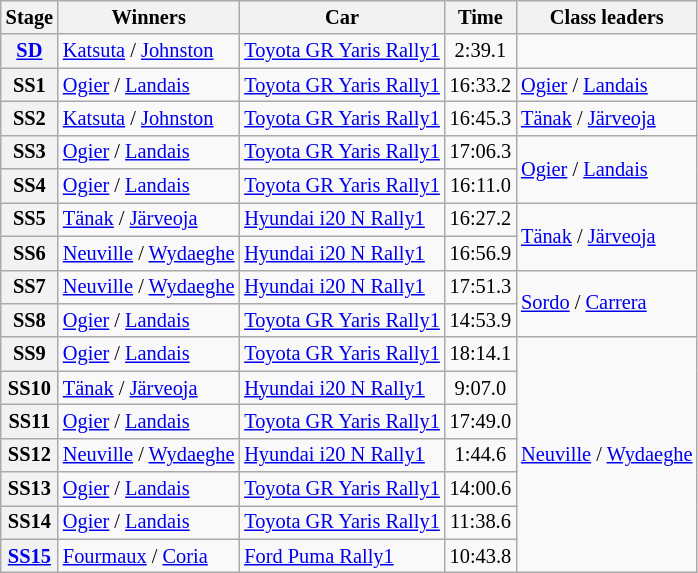<table class="wikitable" style="font-size:85%">
<tr>
<th>Stage</th>
<th>Winners</th>
<th>Car</th>
<th>Time</th>
<th>Class leaders</th>
</tr>
<tr>
<th><a href='#'>SD</a></th>
<td><a href='#'>Katsuta</a> / <a href='#'>Johnston</a></td>
<td><a href='#'>Toyota GR Yaris Rally1</a></td>
<td align="center">2:39.1</td>
<td></td>
</tr>
<tr>
<th>SS1</th>
<td><a href='#'>Ogier</a> / <a href='#'>Landais</a></td>
<td><a href='#'>Toyota GR Yaris Rally1</a></td>
<td align="center">16:33.2</td>
<td><a href='#'>Ogier</a> / <a href='#'>Landais</a></td>
</tr>
<tr>
<th>SS2</th>
<td><a href='#'>Katsuta</a> / <a href='#'>Johnston</a></td>
<td><a href='#'>Toyota GR Yaris Rally1</a></td>
<td align="center">16:45.3</td>
<td><a href='#'>Tänak</a> / <a href='#'>Järveoja</a></td>
</tr>
<tr>
<th>SS3</th>
<td><a href='#'>Ogier</a> / <a href='#'>Landais</a></td>
<td><a href='#'>Toyota GR Yaris Rally1</a></td>
<td align="center">17:06.3</td>
<td rowspan="2"><a href='#'>Ogier</a> / <a href='#'>Landais</a></td>
</tr>
<tr>
<th>SS4</th>
<td><a href='#'>Ogier</a> / <a href='#'>Landais</a></td>
<td><a href='#'>Toyota GR Yaris Rally1</a></td>
<td align="center">16:11.0</td>
</tr>
<tr>
<th>SS5</th>
<td><a href='#'>Tänak</a> / <a href='#'>Järveoja</a></td>
<td><a href='#'>Hyundai i20 N Rally1</a></td>
<td align="center">16:27.2</td>
<td rowspan="2"><a href='#'>Tänak</a> / <a href='#'>Järveoja</a></td>
</tr>
<tr>
<th>SS6</th>
<td><a href='#'>Neuville</a> / <a href='#'>Wydaeghe</a></td>
<td><a href='#'>Hyundai i20 N Rally1</a></td>
<td align="center">16:56.9</td>
</tr>
<tr>
<th>SS7</th>
<td><a href='#'>Neuville</a> / <a href='#'>Wydaeghe</a></td>
<td><a href='#'>Hyundai i20 N Rally1</a></td>
<td align="center">17:51.3</td>
<td rowspan="2"><a href='#'>Sordo</a> / <a href='#'>Carrera</a></td>
</tr>
<tr>
<th>SS8</th>
<td><a href='#'>Ogier</a> / <a href='#'>Landais</a></td>
<td><a href='#'>Toyota GR Yaris Rally1</a></td>
<td align="center">14:53.9</td>
</tr>
<tr>
<th>SS9</th>
<td><a href='#'>Ogier</a> / <a href='#'>Landais</a></td>
<td><a href='#'>Toyota GR Yaris Rally1</a></td>
<td align="center">18:14.1</td>
<td rowspan="7"><a href='#'>Neuville</a> / <a href='#'>Wydaeghe</a></td>
</tr>
<tr>
<th>SS10</th>
<td><a href='#'>Tänak</a> / <a href='#'>Järveoja</a></td>
<td><a href='#'>Hyundai i20 N Rally1</a></td>
<td align="center">9:07.0</td>
</tr>
<tr>
<th>SS11</th>
<td><a href='#'>Ogier</a> / <a href='#'>Landais</a></td>
<td><a href='#'>Toyota GR Yaris Rally1</a></td>
<td align="center">17:49.0</td>
</tr>
<tr>
<th>SS12</th>
<td><a href='#'>Neuville</a> / <a href='#'>Wydaeghe</a></td>
<td><a href='#'>Hyundai i20 N Rally1</a></td>
<td align="center">1:44.6</td>
</tr>
<tr>
<th>SS13</th>
<td><a href='#'>Ogier</a> / <a href='#'>Landais</a></td>
<td><a href='#'>Toyota GR Yaris Rally1</a></td>
<td align="center">14:00.6</td>
</tr>
<tr>
<th>SS14</th>
<td><a href='#'>Ogier</a> / <a href='#'>Landais</a></td>
<td><a href='#'>Toyota GR Yaris Rally1</a></td>
<td align="center">11:38.6</td>
</tr>
<tr>
<th><a href='#'>SS15</a></th>
<td><a href='#'>Fourmaux</a> / <a href='#'>Coria</a></td>
<td><a href='#'>Ford Puma Rally1</a></td>
<td align="center">10:43.8</td>
</tr>
</table>
